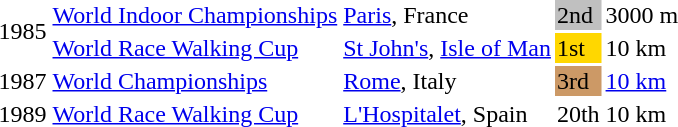<table>
<tr>
<td rowspan=2>1985</td>
<td><a href='#'>World Indoor Championships</a></td>
<td><a href='#'>Paris</a>, France</td>
<td bgcolor="silver">2nd</td>
<td>3000 m</td>
</tr>
<tr>
<td><a href='#'>World Race Walking Cup</a></td>
<td><a href='#'>St John's</a>, <a href='#'>Isle of Man</a></td>
<td bgcolor="gold">1st</td>
<td>10 km</td>
</tr>
<tr>
<td>1987</td>
<td><a href='#'>World Championships</a></td>
<td><a href='#'>Rome</a>, Italy</td>
<td bgcolor="cc9966">3rd</td>
<td><a href='#'>10 km</a></td>
</tr>
<tr>
<td>1989</td>
<td><a href='#'>World Race Walking Cup</a></td>
<td><a href='#'>L'Hospitalet</a>, Spain</td>
<td>20th</td>
<td>10 km</td>
</tr>
</table>
